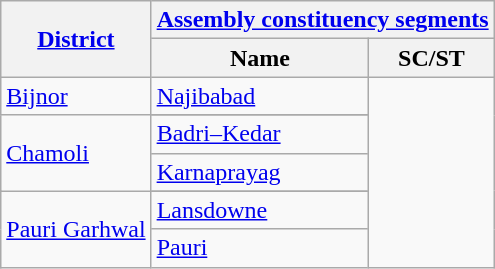<table class="wikitable sortable">
<tr>
<th rowspan="2"><a href='#'>District</a></th>
<th colspan="2"><a href='#'>Assembly constituency segments</a></th>
</tr>
<tr>
<th>Name</th>
<th>SC/ST</th>
</tr>
<tr>
<td><a href='#'>Bijnor</a></td>
<td><a href='#'>Najibabad</a></td>
<td rowspan="8"></td>
</tr>
<tr>
<td rowspan="3"><a href='#'>Chamoli</a></td>
</tr>
<tr>
<td><a href='#'>Badri–Kedar</a></td>
</tr>
<tr>
<td><a href='#'>Karnaprayag</a></td>
</tr>
<tr>
<td rowspan="3"><a href='#'>Pauri Garhwal</a></td>
</tr>
<tr>
<td><a href='#'>Lansdowne</a></td>
</tr>
<tr>
<td><a href='#'>Pauri</a></td>
</tr>
</table>
